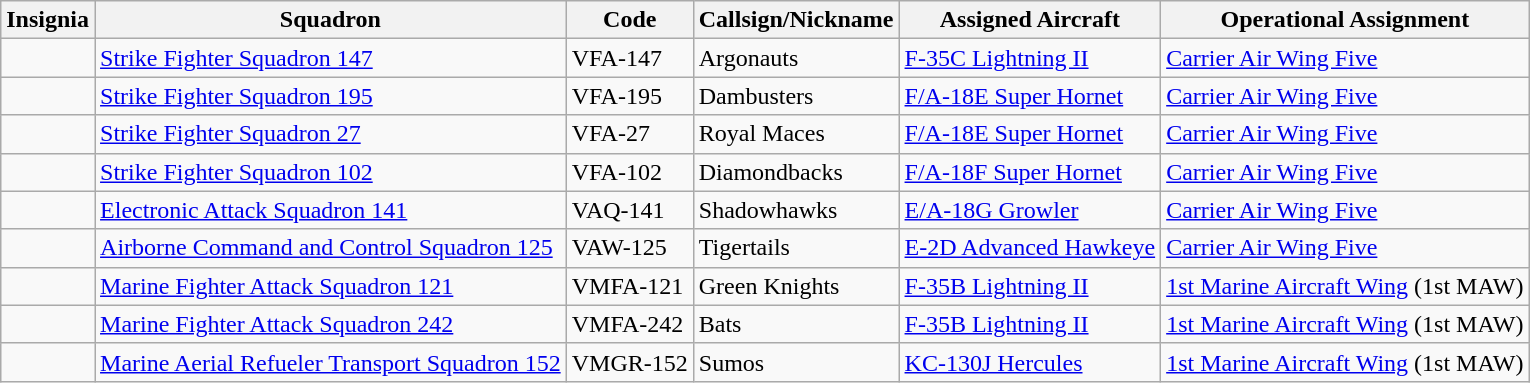<table class="wikitable">
<tr>
<th>Insignia</th>
<th>Squadron</th>
<th>Code</th>
<th>Callsign/Nickname</th>
<th>Assigned Aircraft</th>
<th>Operational Assignment</th>
</tr>
<tr>
<td></td>
<td><a href='#'>Strike Fighter Squadron 147</a></td>
<td>VFA-147</td>
<td>Argonauts</td>
<td><a href='#'>F-35C Lightning II</a></td>
<td><a href='#'>Carrier Air Wing Five</a></td>
</tr>
<tr>
<td></td>
<td><a href='#'>Strike Fighter Squadron 195</a></td>
<td>VFA-195</td>
<td>Dambusters</td>
<td><a href='#'>F/A-18E Super Hornet</a></td>
<td><a href='#'>Carrier Air Wing Five</a></td>
</tr>
<tr>
<td></td>
<td><a href='#'>Strike Fighter Squadron 27</a></td>
<td>VFA-27</td>
<td>Royal Maces</td>
<td><a href='#'>F/A-18E Super Hornet</a></td>
<td><a href='#'>Carrier Air Wing Five</a></td>
</tr>
<tr>
<td></td>
<td><a href='#'>Strike Fighter Squadron 102</a></td>
<td>VFA-102</td>
<td>Diamondbacks</td>
<td><a href='#'>F/A-18F Super Hornet</a></td>
<td><a href='#'>Carrier Air Wing Five</a></td>
</tr>
<tr>
<td></td>
<td><a href='#'>Electronic Attack Squadron 141</a></td>
<td>VAQ-141</td>
<td>Shadowhawks</td>
<td><a href='#'>E/A-18G Growler</a></td>
<td><a href='#'>Carrier Air Wing Five</a></td>
</tr>
<tr>
<td></td>
<td><a href='#'>Airborne Command and Control Squadron 125</a></td>
<td>VAW-125</td>
<td>Tigertails</td>
<td><a href='#'>E-2D Advanced Hawkeye</a></td>
<td><a href='#'>Carrier Air Wing Five</a></td>
</tr>
<tr>
<td></td>
<td><a href='#'>Marine Fighter Attack Squadron 121</a></td>
<td>VMFA-121</td>
<td>Green Knights</td>
<td><a href='#'>F-35B Lightning II</a></td>
<td><a href='#'>1st Marine Aircraft Wing</a> (1st MAW)</td>
</tr>
<tr>
<td></td>
<td><a href='#'>Marine Fighter Attack Squadron 242</a></td>
<td>VMFA-242</td>
<td>Bats</td>
<td><a href='#'>F-35B Lightning II</a></td>
<td><a href='#'>1st Marine Aircraft Wing</a> (1st MAW)</td>
</tr>
<tr>
<td></td>
<td><a href='#'>Marine Aerial Refueler Transport Squadron 152</a></td>
<td>VMGR-152</td>
<td>Sumos</td>
<td><a href='#'>KC-130J Hercules</a></td>
<td><a href='#'>1st Marine Aircraft Wing</a> (1st MAW)</td>
</tr>
</table>
